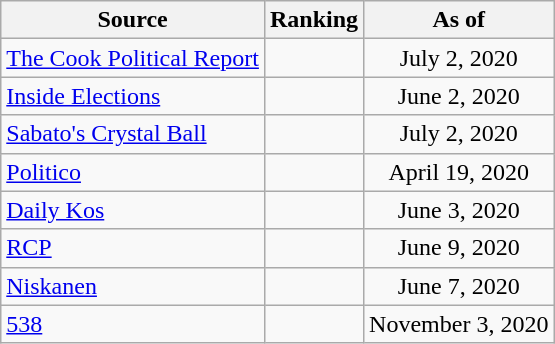<table class="wikitable" style="text-align:center">
<tr>
<th>Source</th>
<th>Ranking</th>
<th>As of</th>
</tr>
<tr>
<td align=left><a href='#'>The Cook Political Report</a></td>
<td></td>
<td>July 2, 2020</td>
</tr>
<tr>
<td align=left><a href='#'>Inside Elections</a></td>
<td></td>
<td>June 2, 2020</td>
</tr>
<tr>
<td align=left><a href='#'>Sabato's Crystal Ball</a></td>
<td></td>
<td>July 2, 2020</td>
</tr>
<tr>
<td align="left"><a href='#'>Politico</a></td>
<td></td>
<td>April 19, 2020</td>
</tr>
<tr>
<td align="left"><a href='#'>Daily Kos</a></td>
<td></td>
<td>June 3, 2020</td>
</tr>
<tr>
<td align="left"><a href='#'>RCP</a></td>
<td></td>
<td>June 9, 2020</td>
</tr>
<tr>
<td align="left"><a href='#'>Niskanen</a></td>
<td></td>
<td>June 7, 2020</td>
</tr>
<tr>
<td align="left"><a href='#'>538</a></td>
<td></td>
<td>November 3, 2020</td>
</tr>
</table>
